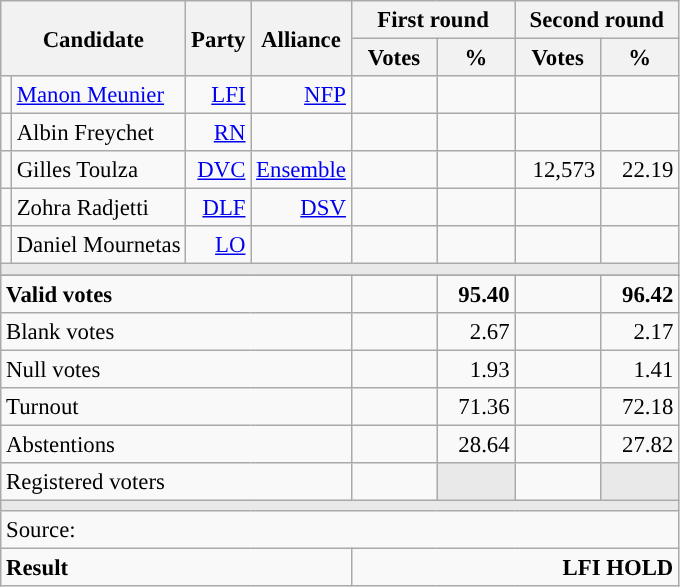<table class="wikitable" style="text-align:right;font-size:95%;">
<tr>
<th colspan="2" rowspan="2">Candidate</th>
<th colspan="1" rowspan="2">Party</th>
<th colspan="1" rowspan="2">Alliance</th>
<th colspan="2">First round</th>
<th colspan="2">Second round</th>
</tr>
<tr>
<th style="width:50px;">Votes</th>
<th style="width:45px;">%</th>
<th style="width:50px;">Votes</th>
<th style="width:45px;">%</th>
</tr>
<tr>
<td style="color:inherit;background:"></td>
<td style="text-align:left;"><a href='#'>Manon Meunier</a></td>
<td><a href='#'>LFI</a></td>
<td><a href='#'>NFP</a></td>
<td></td>
<td></td>
<td><strong></strong></td>
<td><strong></strong></td>
</tr>
<tr>
<td style="color:inherit;background:"></td>
<td style="text-align:left;">Albin Freychet</td>
<td><a href='#'>RN</a></td>
<td></td>
<td></td>
<td></td>
<td></td>
<td></td>
</tr>
<tr>
<td style="color:inherit;background:"></td>
<td style="text-align:left;">Gilles Toulza</td>
<td><a href='#'>DVC</a></td>
<td><a href='#'>Ensemble</a></td>
<td></td>
<td></td>
<td>12,573</td>
<td>22.19</td>
</tr>
<tr>
<td style="color:inherit;background:"></td>
<td style="text-align:left;">Zohra Radjetti</td>
<td><a href='#'>DLF</a></td>
<td><a href='#'>DSV</a></td>
<td></td>
<td></td>
<td></td>
<td></td>
</tr>
<tr>
<td style="color:inherit;background:"></td>
<td style="text-align:left;">Daniel Mournetas</td>
<td><a href='#'>LO</a></td>
<td></td>
<td></td>
<td></td>
<td></td>
<td></td>
</tr>
<tr>
<td colspan="8" style="background:#E9E9E9;"></td>
</tr>
<tr>
</tr>
<tr style="font-weight:bold;">
<td colspan="4" style="text-align:left;">Valid votes</td>
<td></td>
<td>95.40</td>
<td></td>
<td>96.42</td>
</tr>
<tr>
<td colspan="4" style="text-align:left;">Blank votes</td>
<td></td>
<td>2.67</td>
<td></td>
<td>2.17</td>
</tr>
<tr>
<td colspan="4" style="text-align:left;">Null votes</td>
<td></td>
<td>1.93</td>
<td></td>
<td>1.41</td>
</tr>
<tr>
<td colspan="4" style="text-align:left;">Turnout</td>
<td></td>
<td>71.36</td>
<td></td>
<td>72.18</td>
</tr>
<tr>
<td colspan="4" style="text-align:left;">Abstentions</td>
<td></td>
<td>28.64</td>
<td></td>
<td>27.82</td>
</tr>
<tr>
<td colspan="4" style="text-align:left;">Registered voters</td>
<td></td>
<td style="background:#E9E9E9;"></td>
<td></td>
<td style="background:#E9E9E9;"></td>
</tr>
<tr>
<td colspan="8" style="background:#E9E9E9;"></td>
</tr>
<tr>
<td colspan="8" style="text-align:left;">Source: </td>
</tr>
<tr style="font-weight:bold">
<td colspan="4" style="text-align:left;">Result</td>
<td colspan="4" style="background-color:">LFI HOLD</td>
</tr>
</table>
